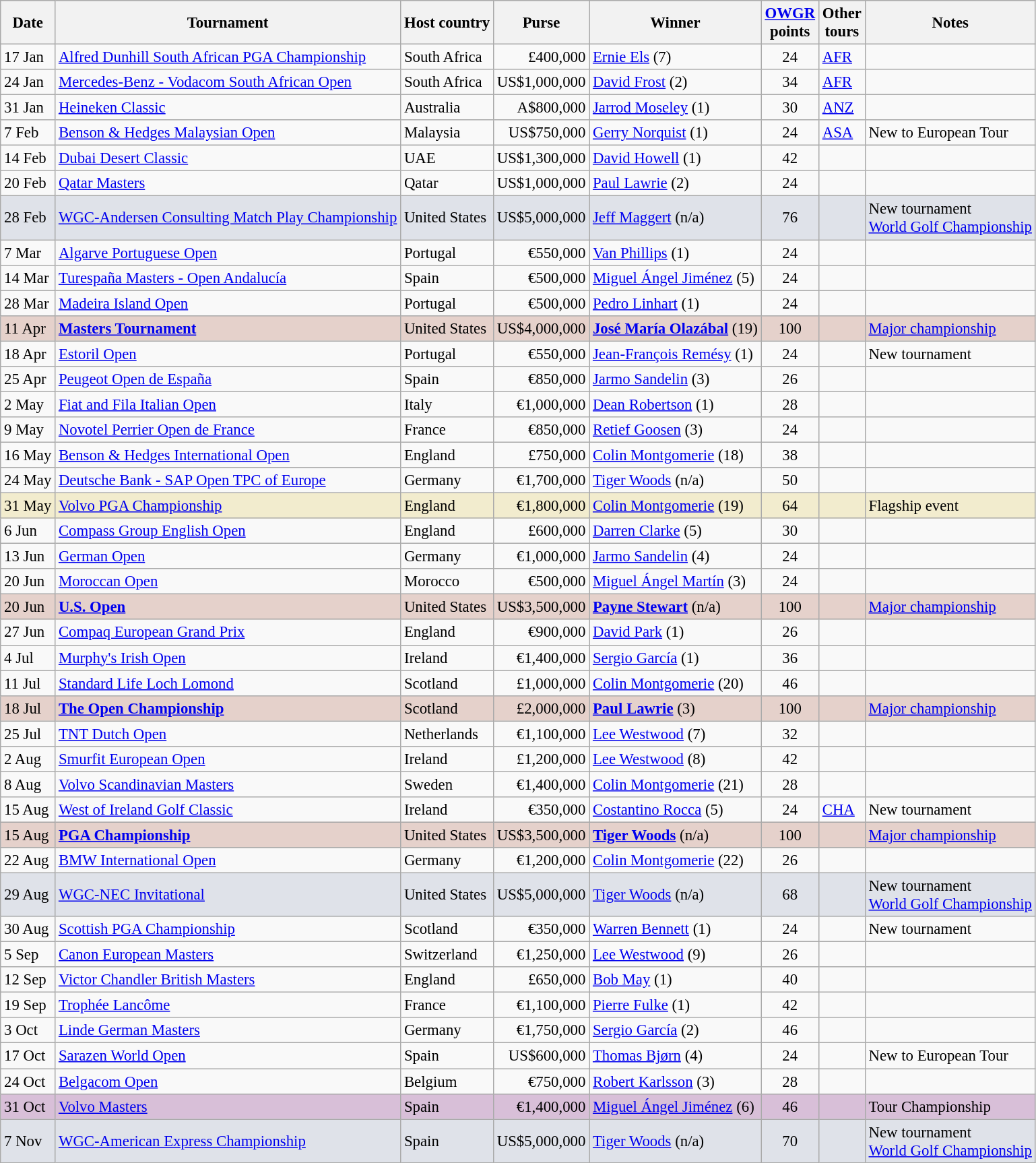<table class="wikitable" style="font-size:95%">
<tr>
<th>Date</th>
<th>Tournament</th>
<th>Host country</th>
<th>Purse</th>
<th>Winner</th>
<th><a href='#'>OWGR</a><br>points</th>
<th>Other<br>tours</th>
<th>Notes</th>
</tr>
<tr>
<td>17 Jan</td>
<td><a href='#'>Alfred Dunhill South African PGA Championship</a></td>
<td>South Africa</td>
<td align=right>£400,000</td>
<td> <a href='#'>Ernie Els</a> (7)</td>
<td align=center>24</td>
<td><a href='#'>AFR</a></td>
<td></td>
</tr>
<tr>
<td>24 Jan</td>
<td><a href='#'>Mercedes-Benz - Vodacom South African Open</a></td>
<td>South Africa</td>
<td align=right>US$1,000,000</td>
<td> <a href='#'>David Frost</a> (2)</td>
<td align=center>34</td>
<td><a href='#'>AFR</a></td>
<td></td>
</tr>
<tr>
<td>31 Jan</td>
<td><a href='#'>Heineken Classic</a></td>
<td>Australia</td>
<td align=right>A$800,000</td>
<td> <a href='#'>Jarrod Moseley</a> (1)</td>
<td align=center>30</td>
<td><a href='#'>ANZ</a></td>
<td></td>
</tr>
<tr>
<td>7 Feb</td>
<td><a href='#'>Benson & Hedges Malaysian Open</a></td>
<td>Malaysia</td>
<td align=right>US$750,000</td>
<td> <a href='#'>Gerry Norquist</a> (1)</td>
<td align=center>24</td>
<td><a href='#'>ASA</a></td>
<td>New to European Tour</td>
</tr>
<tr>
<td>14 Feb</td>
<td><a href='#'>Dubai Desert Classic</a></td>
<td>UAE</td>
<td align=right>US$1,300,000</td>
<td> <a href='#'>David Howell</a> (1)</td>
<td align=center>42</td>
<td></td>
<td></td>
</tr>
<tr>
<td>20 Feb</td>
<td><a href='#'>Qatar Masters</a></td>
<td>Qatar</td>
<td align=right>US$1,000,000</td>
<td> <a href='#'>Paul Lawrie</a> (2)</td>
<td align=center>24</td>
<td></td>
<td></td>
</tr>
<tr style="background:#dfe2e9;">
<td>28 Feb</td>
<td><a href='#'>WGC-Andersen Consulting Match Play Championship</a></td>
<td>United States</td>
<td align=right>US$5,000,000</td>
<td> <a href='#'>Jeff Maggert</a> (n/a)</td>
<td align=center>76</td>
<td></td>
<td>New tournament<br><a href='#'>World Golf Championship</a></td>
</tr>
<tr>
<td>7 Mar</td>
<td><a href='#'>Algarve Portuguese Open</a></td>
<td>Portugal</td>
<td align=right>€550,000</td>
<td> <a href='#'>Van Phillips</a> (1)</td>
<td align=center>24</td>
<td></td>
<td></td>
</tr>
<tr>
<td>14 Mar</td>
<td><a href='#'>Turespaña Masters - Open Andalucía</a></td>
<td>Spain</td>
<td align=right>€500,000</td>
<td> <a href='#'>Miguel Ángel Jiménez</a> (5)</td>
<td align=center>24</td>
<td></td>
<td></td>
</tr>
<tr>
<td>28 Mar</td>
<td><a href='#'>Madeira Island Open</a></td>
<td>Portugal</td>
<td align=right>€500,000</td>
<td> <a href='#'>Pedro Linhart</a> (1)</td>
<td align=center>24</td>
<td></td>
<td></td>
</tr>
<tr style="background:#e5d1cb;">
<td>11 Apr</td>
<td><strong><a href='#'>Masters Tournament</a></strong></td>
<td>United States</td>
<td align=right>US$4,000,000</td>
<td> <strong><a href='#'>José María Olazábal</a></strong> (19)</td>
<td align=center>100</td>
<td></td>
<td><a href='#'>Major championship</a></td>
</tr>
<tr>
<td>18 Apr</td>
<td><a href='#'>Estoril Open</a></td>
<td>Portugal</td>
<td align=right>€550,000</td>
<td> <a href='#'>Jean-François Remésy</a> (1)</td>
<td align=center>24</td>
<td></td>
<td>New tournament</td>
</tr>
<tr>
<td>25 Apr</td>
<td><a href='#'>Peugeot Open de España</a></td>
<td>Spain</td>
<td align=right>€850,000</td>
<td> <a href='#'>Jarmo Sandelin</a> (3)</td>
<td align=center>26</td>
<td></td>
<td></td>
</tr>
<tr>
<td>2 May</td>
<td><a href='#'>Fiat and Fila Italian Open</a></td>
<td>Italy</td>
<td align=right>€1,000,000</td>
<td> <a href='#'>Dean Robertson</a> (1)</td>
<td align=center>28</td>
<td></td>
<td></td>
</tr>
<tr>
<td>9 May</td>
<td><a href='#'>Novotel Perrier Open de France</a></td>
<td>France</td>
<td align=right>€850,000</td>
<td> <a href='#'>Retief Goosen</a> (3)</td>
<td align=center>24</td>
<td></td>
<td></td>
</tr>
<tr>
<td>16 May</td>
<td><a href='#'>Benson & Hedges International Open</a></td>
<td>England</td>
<td align=right>£750,000</td>
<td> <a href='#'>Colin Montgomerie</a> (18)</td>
<td align=center>38</td>
<td></td>
<td></td>
</tr>
<tr>
<td>24 May</td>
<td><a href='#'>Deutsche Bank - SAP Open TPC of Europe</a></td>
<td>Germany</td>
<td align=right>€1,700,000</td>
<td> <a href='#'>Tiger Woods</a> (n/a)</td>
<td align=center>50</td>
<td></td>
<td></td>
</tr>
<tr style="background:#f2ecce;">
<td>31 May</td>
<td><a href='#'>Volvo PGA Championship</a></td>
<td>England</td>
<td align=right>€1,800,000</td>
<td> <a href='#'>Colin Montgomerie</a> (19)</td>
<td align=center>64</td>
<td></td>
<td>Flagship event</td>
</tr>
<tr>
<td>6 Jun</td>
<td><a href='#'>Compass Group English Open</a></td>
<td>England</td>
<td align=right>£600,000</td>
<td> <a href='#'>Darren Clarke</a> (5)</td>
<td align=center>30</td>
<td></td>
<td></td>
</tr>
<tr>
<td>13 Jun</td>
<td><a href='#'>German Open</a></td>
<td>Germany</td>
<td align=right>€1,000,000</td>
<td> <a href='#'>Jarmo Sandelin</a> (4)</td>
<td align=center>24</td>
<td></td>
<td></td>
</tr>
<tr>
<td>20 Jun</td>
<td><a href='#'>Moroccan Open</a></td>
<td>Morocco</td>
<td align=right>€500,000</td>
<td> <a href='#'>Miguel Ángel Martín</a> (3)</td>
<td align=center>24</td>
<td></td>
<td></td>
</tr>
<tr style="background:#e5d1cb;">
<td>20 Jun</td>
<td><strong><a href='#'>U.S. Open</a></strong></td>
<td>United States</td>
<td align=right>US$3,500,000</td>
<td> <strong><a href='#'>Payne Stewart</a></strong> (n/a)</td>
<td align=center>100</td>
<td></td>
<td><a href='#'>Major championship</a></td>
</tr>
<tr>
<td>27 Jun</td>
<td><a href='#'>Compaq European Grand Prix</a></td>
<td>England</td>
<td align=right>€900,000</td>
<td> <a href='#'>David Park</a> (1)</td>
<td align=center>26</td>
<td></td>
<td></td>
</tr>
<tr>
<td>4 Jul</td>
<td><a href='#'>Murphy's Irish Open</a></td>
<td>Ireland</td>
<td align=right>€1,400,000</td>
<td> <a href='#'>Sergio García</a> (1)</td>
<td align=center>36</td>
<td></td>
<td></td>
</tr>
<tr>
<td>11 Jul</td>
<td><a href='#'>Standard Life Loch Lomond</a></td>
<td>Scotland</td>
<td align=right>£1,000,000</td>
<td> <a href='#'>Colin Montgomerie</a> (20)</td>
<td align=center>46</td>
<td></td>
<td></td>
</tr>
<tr style="background:#e5d1cb;">
<td>18 Jul</td>
<td><strong><a href='#'>The Open Championship</a></strong></td>
<td>Scotland</td>
<td align=right>£2,000,000</td>
<td> <strong><a href='#'>Paul Lawrie</a></strong> (3)</td>
<td align=center>100</td>
<td></td>
<td><a href='#'>Major championship</a></td>
</tr>
<tr>
<td>25 Jul</td>
<td><a href='#'>TNT Dutch Open</a></td>
<td>Netherlands</td>
<td align=right>€1,100,000</td>
<td> <a href='#'>Lee Westwood</a> (7)</td>
<td align=center>32</td>
<td></td>
<td></td>
</tr>
<tr>
<td>2 Aug</td>
<td><a href='#'>Smurfit European Open</a></td>
<td>Ireland</td>
<td align=right>£1,200,000</td>
<td> <a href='#'>Lee Westwood</a> (8)</td>
<td align=center>42</td>
<td></td>
<td></td>
</tr>
<tr>
<td>8 Aug</td>
<td><a href='#'>Volvo Scandinavian Masters</a></td>
<td>Sweden</td>
<td align=right>€1,400,000</td>
<td> <a href='#'>Colin Montgomerie</a> (21)</td>
<td align=center>28</td>
<td></td>
<td></td>
</tr>
<tr>
<td>15 Aug</td>
<td><a href='#'>West of Ireland Golf Classic</a></td>
<td>Ireland</td>
<td align=right>€350,000</td>
<td> <a href='#'>Costantino Rocca</a> (5)</td>
<td align=center>24</td>
<td><a href='#'>CHA</a></td>
<td>New tournament</td>
</tr>
<tr style="background:#e5d1cb;">
<td>15 Aug</td>
<td><strong><a href='#'>PGA Championship</a></strong></td>
<td>United States</td>
<td align=right>US$3,500,000</td>
<td> <strong><a href='#'>Tiger Woods</a></strong> (n/a)</td>
<td align=center>100</td>
<td></td>
<td><a href='#'>Major championship</a></td>
</tr>
<tr>
<td>22 Aug</td>
<td><a href='#'>BMW International Open</a></td>
<td>Germany</td>
<td align=right>€1,200,000</td>
<td> <a href='#'>Colin Montgomerie</a> (22)</td>
<td align=center>26</td>
<td></td>
<td></td>
</tr>
<tr style="background:#dfe2e9;">
<td>29 Aug</td>
<td><a href='#'>WGC-NEC Invitational</a></td>
<td>United States</td>
<td align=right>US$5,000,000</td>
<td> <a href='#'>Tiger Woods</a> (n/a)</td>
<td align=center>68</td>
<td></td>
<td>New tournament<br><a href='#'>World Golf Championship</a></td>
</tr>
<tr>
<td>30 Aug</td>
<td><a href='#'>Scottish PGA Championship</a></td>
<td>Scotland</td>
<td align=right>€350,000</td>
<td> <a href='#'>Warren Bennett</a> (1)</td>
<td align=center>24</td>
<td></td>
<td>New tournament</td>
</tr>
<tr>
<td>5 Sep</td>
<td><a href='#'>Canon European Masters</a></td>
<td>Switzerland</td>
<td align=right>€1,250,000</td>
<td> <a href='#'>Lee Westwood</a> (9)</td>
<td align=center>26</td>
<td></td>
<td></td>
</tr>
<tr>
<td>12 Sep</td>
<td><a href='#'>Victor Chandler British Masters</a></td>
<td>England</td>
<td align=right>£650,000</td>
<td> <a href='#'>Bob May</a> (1)</td>
<td align=center>40</td>
<td></td>
<td></td>
</tr>
<tr>
<td>19 Sep</td>
<td><a href='#'>Trophée Lancôme</a></td>
<td>France</td>
<td align=right>€1,100,000</td>
<td> <a href='#'>Pierre Fulke</a> (1)</td>
<td align=center>42</td>
<td></td>
<td></td>
</tr>
<tr>
<td>3 Oct</td>
<td><a href='#'>Linde German Masters</a></td>
<td>Germany</td>
<td align=right>€1,750,000</td>
<td> <a href='#'>Sergio García</a> (2)</td>
<td align=center>46</td>
<td></td>
<td></td>
</tr>
<tr>
<td>17 Oct</td>
<td><a href='#'>Sarazen World Open</a></td>
<td>Spain</td>
<td align=right>US$600,000</td>
<td> <a href='#'>Thomas Bjørn</a> (4)</td>
<td align=center>24</td>
<td></td>
<td>New to European Tour</td>
</tr>
<tr>
<td>24 Oct</td>
<td><a href='#'>Belgacom Open</a></td>
<td>Belgium</td>
<td align=right>€750,000</td>
<td> <a href='#'>Robert Karlsson</a> (3)</td>
<td align=center>28</td>
<td></td>
<td></td>
</tr>
<tr style="background:thistle;">
<td>31 Oct</td>
<td><a href='#'>Volvo Masters</a></td>
<td>Spain</td>
<td align=right>€1,400,000</td>
<td> <a href='#'>Miguel Ángel Jiménez</a> (6)</td>
<td align=center>46</td>
<td></td>
<td>Tour Championship</td>
</tr>
<tr style="background:#dfe2e9;">
<td>7 Nov</td>
<td><a href='#'>WGC-American Express Championship</a></td>
<td>Spain</td>
<td align=right>US$5,000,000</td>
<td> <a href='#'>Tiger Woods</a> (n/a)</td>
<td align=center>70</td>
<td></td>
<td>New tournament<br><a href='#'>World Golf Championship</a></td>
</tr>
</table>
